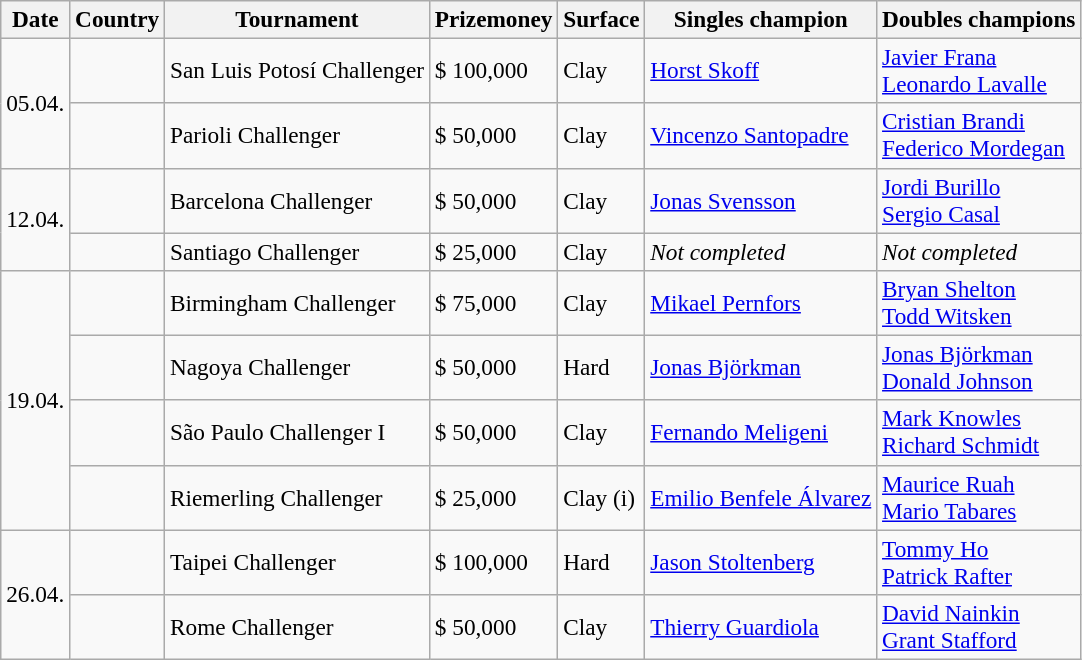<table class="sortable wikitable" style=font-size:97%>
<tr>
<th>Date</th>
<th>Country</th>
<th>Tournament</th>
<th>Prizemoney</th>
<th>Surface</th>
<th>Singles champion</th>
<th>Doubles champions</th>
</tr>
<tr>
<td rowspan="2">05.04.</td>
<td></td>
<td>San Luis Potosí Challenger</td>
<td>$ 100,000</td>
<td>Clay</td>
<td> <a href='#'>Horst Skoff</a></td>
<td> <a href='#'>Javier Frana</a><br> <a href='#'>Leonardo Lavalle</a></td>
</tr>
<tr>
<td></td>
<td>Parioli Challenger</td>
<td>$ 50,000</td>
<td>Clay</td>
<td> <a href='#'>Vincenzo Santopadre</a></td>
<td> <a href='#'>Cristian Brandi</a><br> <a href='#'>Federico Mordegan</a></td>
</tr>
<tr>
<td rowspan="2">12.04.</td>
<td></td>
<td>Barcelona Challenger</td>
<td>$ 50,000</td>
<td>Clay</td>
<td> <a href='#'>Jonas Svensson</a></td>
<td> <a href='#'>Jordi Burillo</a><br> <a href='#'>Sergio Casal</a></td>
</tr>
<tr>
<td></td>
<td>Santiago Challenger</td>
<td>$ 25,000</td>
<td>Clay</td>
<td><em>Not completed</em></td>
<td><em>Not completed</em></td>
</tr>
<tr>
<td rowspan="4">19.04.</td>
<td></td>
<td>Birmingham Challenger</td>
<td>$ 75,000</td>
<td>Clay</td>
<td> <a href='#'>Mikael Pernfors</a></td>
<td> <a href='#'>Bryan Shelton</a><br> <a href='#'>Todd Witsken</a></td>
</tr>
<tr>
<td></td>
<td>Nagoya Challenger</td>
<td>$ 50,000</td>
<td>Hard</td>
<td> <a href='#'>Jonas Björkman</a></td>
<td> <a href='#'>Jonas Björkman</a><br> <a href='#'>Donald Johnson</a></td>
</tr>
<tr>
<td></td>
<td>São Paulo Challenger I</td>
<td>$ 50,000</td>
<td>Clay</td>
<td> <a href='#'>Fernando Meligeni</a></td>
<td> <a href='#'>Mark Knowles</a><br> <a href='#'>Richard Schmidt</a></td>
</tr>
<tr>
<td></td>
<td>Riemerling Challenger</td>
<td>$ 25,000</td>
<td>Clay (i)</td>
<td> <a href='#'>Emilio Benfele Álvarez</a></td>
<td> <a href='#'>Maurice Ruah</a><br> <a href='#'>Mario Tabares</a></td>
</tr>
<tr>
<td rowspan="2">26.04.</td>
<td></td>
<td>Taipei Challenger</td>
<td>$ 100,000</td>
<td>Hard</td>
<td> <a href='#'>Jason Stoltenberg</a></td>
<td> <a href='#'>Tommy Ho</a><br> <a href='#'>Patrick Rafter</a></td>
</tr>
<tr>
<td></td>
<td>Rome Challenger</td>
<td>$ 50,000</td>
<td>Clay</td>
<td> <a href='#'>Thierry Guardiola</a></td>
<td> <a href='#'>David Nainkin</a><br> <a href='#'>Grant Stafford</a></td>
</tr>
</table>
